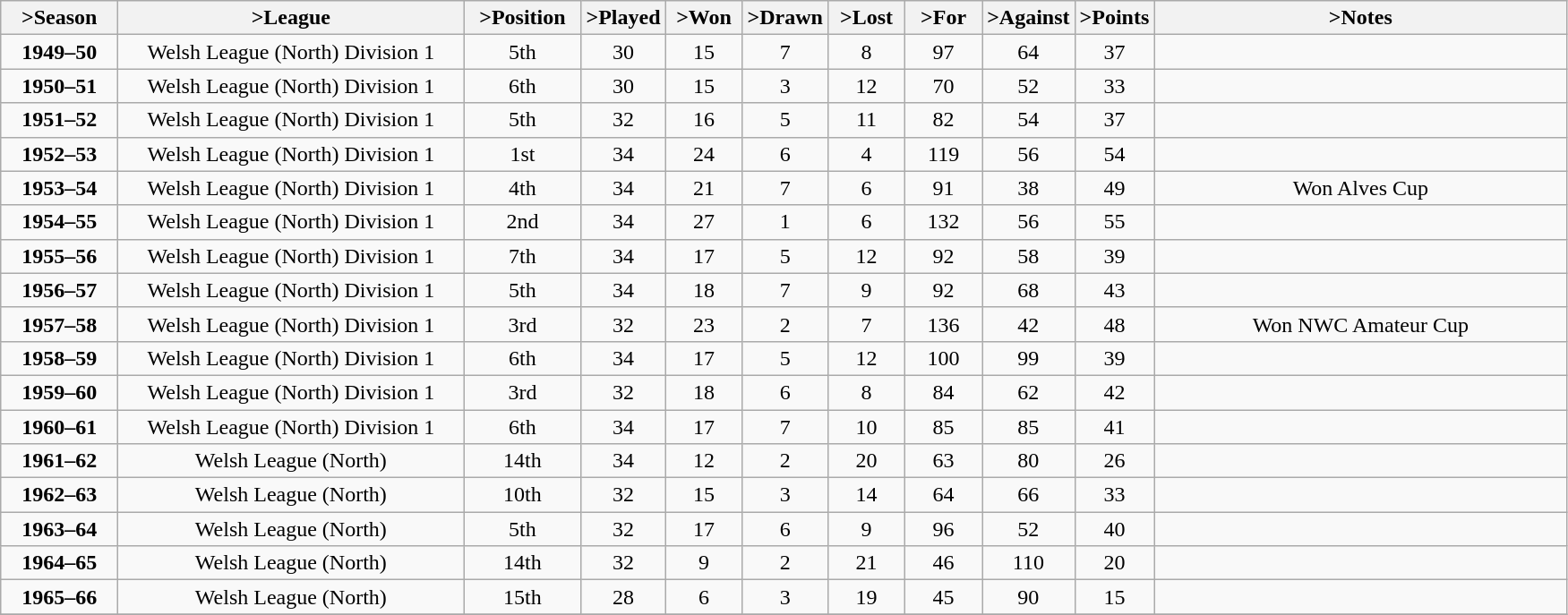<table class="wikitable" style="text-align: center">
<tr>
<th <col width="80px">>Season</th>
<th <col width="250px">>League</th>
<th <col width="80px">>Position</th>
<th <col width="50px">>Played</th>
<th <col width="50px">>Won</th>
<th <col width="50px">>Drawn</th>
<th <col width="50px">>Lost</th>
<th <col width="50px">>For</th>
<th <col width="50px">>Against</th>
<th <col width="50px">>Points</th>
<th <col width="300px">>Notes</th>
</tr>
<tr>
<td><strong>1949–50</strong></td>
<td>Welsh League (North) Division 1</td>
<td>5th</td>
<td>30</td>
<td>15</td>
<td>7</td>
<td>8</td>
<td>97</td>
<td>64</td>
<td>37</td>
<td></td>
</tr>
<tr>
<td><strong>1950–51</strong></td>
<td>Welsh League (North) Division 1</td>
<td>6th</td>
<td>30</td>
<td>15</td>
<td>3</td>
<td>12</td>
<td>70</td>
<td>52</td>
<td>33</td>
<td></td>
</tr>
<tr>
<td><strong>1951–52</strong></td>
<td>Welsh League (North) Division 1</td>
<td>5th</td>
<td>32</td>
<td>16</td>
<td>5</td>
<td>11</td>
<td>82</td>
<td>54</td>
<td>37</td>
<td></td>
</tr>
<tr>
<td><strong>1952–53</strong></td>
<td>Welsh League (North) Division 1</td>
<td>1st</td>
<td>34</td>
<td>24</td>
<td>6</td>
<td>4</td>
<td>119</td>
<td>56</td>
<td>54</td>
<td></td>
</tr>
<tr>
<td><strong>1953–54</strong></td>
<td>Welsh League (North) Division 1</td>
<td>4th</td>
<td>34</td>
<td>21</td>
<td>7</td>
<td>6</td>
<td>91</td>
<td>38</td>
<td>49</td>
<td>Won Alves Cup</td>
</tr>
<tr>
<td><strong>1954–55</strong></td>
<td>Welsh League (North) Division 1</td>
<td>2nd</td>
<td>34</td>
<td>27</td>
<td>1</td>
<td>6</td>
<td>132</td>
<td>56</td>
<td>55</td>
<td></td>
</tr>
<tr>
<td><strong>1955–56</strong></td>
<td>Welsh League (North) Division 1</td>
<td>7th</td>
<td>34</td>
<td>17</td>
<td>5</td>
<td>12</td>
<td>92</td>
<td>58</td>
<td>39</td>
<td></td>
</tr>
<tr>
<td><strong>1956–57</strong></td>
<td>Welsh League (North) Division 1</td>
<td>5th</td>
<td>34</td>
<td>18</td>
<td>7</td>
<td>9</td>
<td>92</td>
<td>68</td>
<td>43</td>
<td></td>
</tr>
<tr>
<td><strong>1957–58</strong></td>
<td>Welsh League (North) Division 1</td>
<td>3rd</td>
<td>32</td>
<td>23</td>
<td>2</td>
<td>7</td>
<td>136</td>
<td>42</td>
<td>48</td>
<td>Won NWC Amateur Cup</td>
</tr>
<tr>
<td><strong>1958–59</strong></td>
<td>Welsh League (North) Division 1</td>
<td>6th</td>
<td>34</td>
<td>17</td>
<td>5</td>
<td>12</td>
<td>100</td>
<td>99</td>
<td>39</td>
<td></td>
</tr>
<tr>
<td><strong>1959–60</strong></td>
<td>Welsh League (North) Division 1</td>
<td>3rd</td>
<td>32</td>
<td>18</td>
<td>6</td>
<td>8</td>
<td>84</td>
<td>62</td>
<td>42</td>
<td></td>
</tr>
<tr>
<td><strong>1960–61</strong></td>
<td>Welsh League (North) Division 1</td>
<td>6th</td>
<td>34</td>
<td>17</td>
<td>7</td>
<td>10</td>
<td>85</td>
<td>85</td>
<td>41</td>
<td></td>
</tr>
<tr>
<td><strong>1961–62</strong></td>
<td>Welsh League (North)</td>
<td>14th</td>
<td>34</td>
<td>12</td>
<td>2</td>
<td>20</td>
<td>63</td>
<td>80</td>
<td>26</td>
<td></td>
</tr>
<tr>
<td><strong>1962–63</strong></td>
<td>Welsh League (North)</td>
<td>10th</td>
<td>32</td>
<td>15</td>
<td>3</td>
<td>14</td>
<td>64</td>
<td>66</td>
<td>33</td>
<td></td>
</tr>
<tr>
<td><strong>1963–64</strong></td>
<td>Welsh League (North)</td>
<td>5th</td>
<td>32</td>
<td>17</td>
<td>6</td>
<td>9</td>
<td>96</td>
<td>52</td>
<td>40</td>
<td></td>
</tr>
<tr>
<td><strong>1964–65</strong></td>
<td>Welsh League (North)</td>
<td>14th</td>
<td>32</td>
<td>9</td>
<td>2</td>
<td>21</td>
<td>46</td>
<td>110</td>
<td>20</td>
<td></td>
</tr>
<tr>
<td><strong>1965–66</strong></td>
<td>Welsh League (North)</td>
<td>15th</td>
<td>28</td>
<td>6</td>
<td>3</td>
<td>19</td>
<td>45</td>
<td>90</td>
<td>15</td>
<td></td>
</tr>
<tr>
</tr>
</table>
